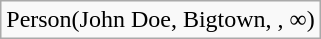<table class="wikitable">
<tr>
<td>Person(John Doe, Bigtown, , ∞)</td>
</tr>
</table>
